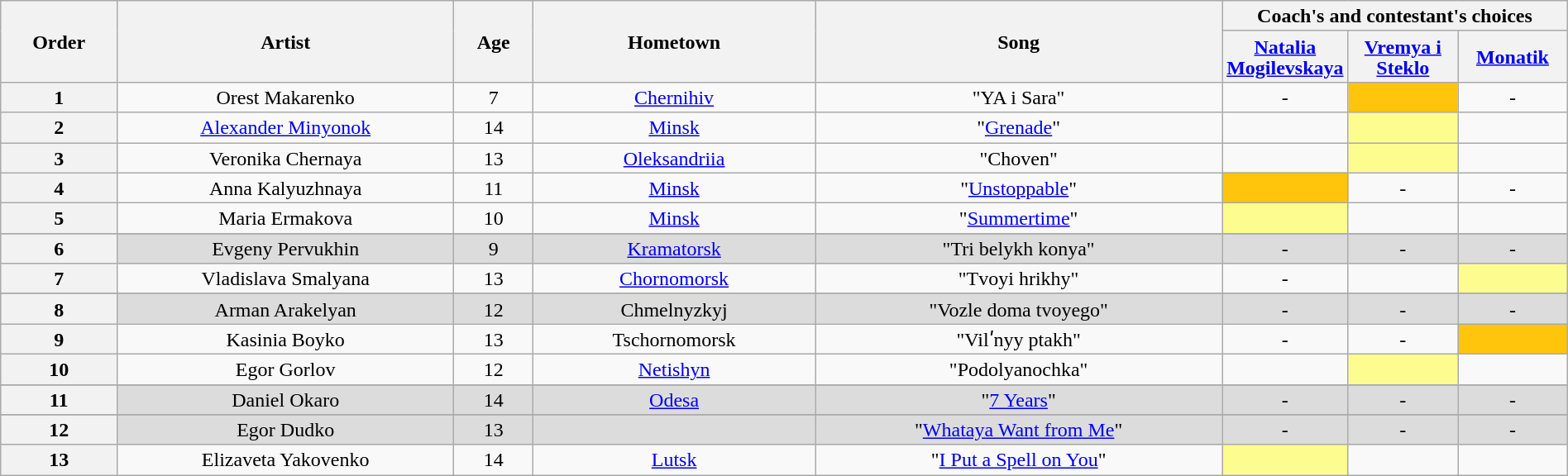<table class="wikitable" style="text-align:center; line-height:17px; width:100%;">
<tr>
<th scope="col" rowspan="2" style="width=05%;">Order</th>
<th scope="col" rowspan="2" style="width=20%;">Artist</th>
<th scope="col" rowspan="2" style="width=05%;">Age</th>
<th scope="col" rowspan="2" style="width:18%;">Hometown</th>
<th scope="col" rowspan="2" style="width=22%;">Song</th>
<th scope="col" colspan="4" style="width=28%;">Coach's and contestant's choices</th>
</tr>
<tr>
<th width="07%"><a href='#'>Natalia Mogilevskaya</a></th>
<th width="07%"><a href='#'>Vremya i Steklo</a></th>
<th width="07%"><a href='#'>Monatik</a></th>
</tr>
<tr id="2_1">
<th>1</th>
<td>Orest Makarenko</td>
<td>7</td>
<td><a href='#'>Chernihiv</a></td>
<td>"YA i Sara"</td>
<td>-</td>
<td style="background:#ffc40c;"><strong></strong></td>
<td>-</td>
</tr>
<tr id="2_2">
<th>2</th>
<td><a href='#'>Alexander Minyonok</a></td>
<td>14</td>
<td><a href='#'>Minsk</a></td>
<td>"<a href='#'>Grenade</a>"</td>
<td><strong></strong></td>
<td style="background:#fdfc8f;"><strong></strong></td>
<td><strong></strong></td>
</tr>
<tr id="2_3">
<th>3</th>
<td>Veronika Chernaya</td>
<td>13</td>
<td><a href='#'>Oleksandriia</a></td>
<td>"Choven"</td>
<td><strong></strong></td>
<td style="background:#fdfc8f;"><strong></strong></td>
<td><strong></strong></td>
</tr>
<tr id="2_4">
<th>4</th>
<td>Anna Kalyuzhnaya</td>
<td>11</td>
<td><a href='#'>Minsk</a></td>
<td>"<a href='#'>Unstoppable</a>"</td>
<td style="background:#ffc40c;"><strong></strong></td>
<td>-</td>
<td>-</td>
</tr>
<tr id="2_5">
<th>5</th>
<td>Maria Ermakova</td>
<td>10</td>
<td><a href='#'>Minsk</a></td>
<td>"<a href='#'>Summertime</a>"</td>
<td style="background:#fdfc8f;"><strong></strong></td>
<td><strong></strong></td>
<td><strong></strong></td>
</tr>
<tr>
</tr>
<tr style="background:#DCDCDC;">
<th>6</th>
<td>Evgeny Pervukhin</td>
<td>9</td>
<td><a href='#'>Kramatorsk</a></td>
<td>"Tri belykh konya"</td>
<td>-</td>
<td>-</td>
<td>-</td>
</tr>
<tr id="2_7">
<th>7</th>
<td>Vladislava Smalyana</td>
<td>13</td>
<td><a href='#'>Chornomorsk</a></td>
<td>"Tvoyi hrikhy"</td>
<td>-</td>
<td><strong></strong></td>
<td style="background:#fdfc8f;"><strong></strong></td>
</tr>
<tr>
</tr>
<tr style="background:#DCDCDC;">
<th>8</th>
<td>Arman Arakelyan</td>
<td>12</td>
<td>Chmelnyzkyj</td>
<td>"Vozle doma tvoyego"</td>
<td>-</td>
<td>-</td>
<td>-</td>
</tr>
<tr id="2_9">
<th>9</th>
<td>Kasinia Boyko</td>
<td>13</td>
<td>Tschornomorsk</td>
<td>"Vilʹnyy ptakh"</td>
<td>-</td>
<td>-</td>
<td style="background:#ffc40c;"><strong></strong></td>
</tr>
<tr id="2_10">
<th>10</th>
<td>Egor Gorlov</td>
<td>12</td>
<td><a href='#'>Netishyn</a></td>
<td>"Podolyanochka"</td>
<td><strong></strong></td>
<td style="background:#fdfc8f;"><strong></strong></td>
<td><strong></strong></td>
</tr>
<tr>
</tr>
<tr style="background:#DCDCDC;">
<th>11</th>
<td>Daniel Okaro</td>
<td>14</td>
<td><a href='#'>Odesa</a></td>
<td>"<a href='#'>7 Years</a>"</td>
<td>-</td>
<td>-</td>
<td>-</td>
</tr>
<tr>
</tr>
<tr style="background:#DCDCDC;">
<th>12</th>
<td>Egor Dudko</td>
<td>13</td>
<td></td>
<td>"<a href='#'>Whataya Want from Me</a>"</td>
<td>-</td>
<td>-</td>
<td>-</td>
</tr>
<tr id="2_13">
<th>13</th>
<td>Elizaveta Yakovenko</td>
<td>14</td>
<td><a href='#'>Lutsk</a></td>
<td>"<a href='#'>I Put a Spell on You</a>"</td>
<td style="background:#fdfc8f;"><strong></strong></td>
<td><strong></strong></td>
<td><strong></strong></td>
</tr>
</table>
